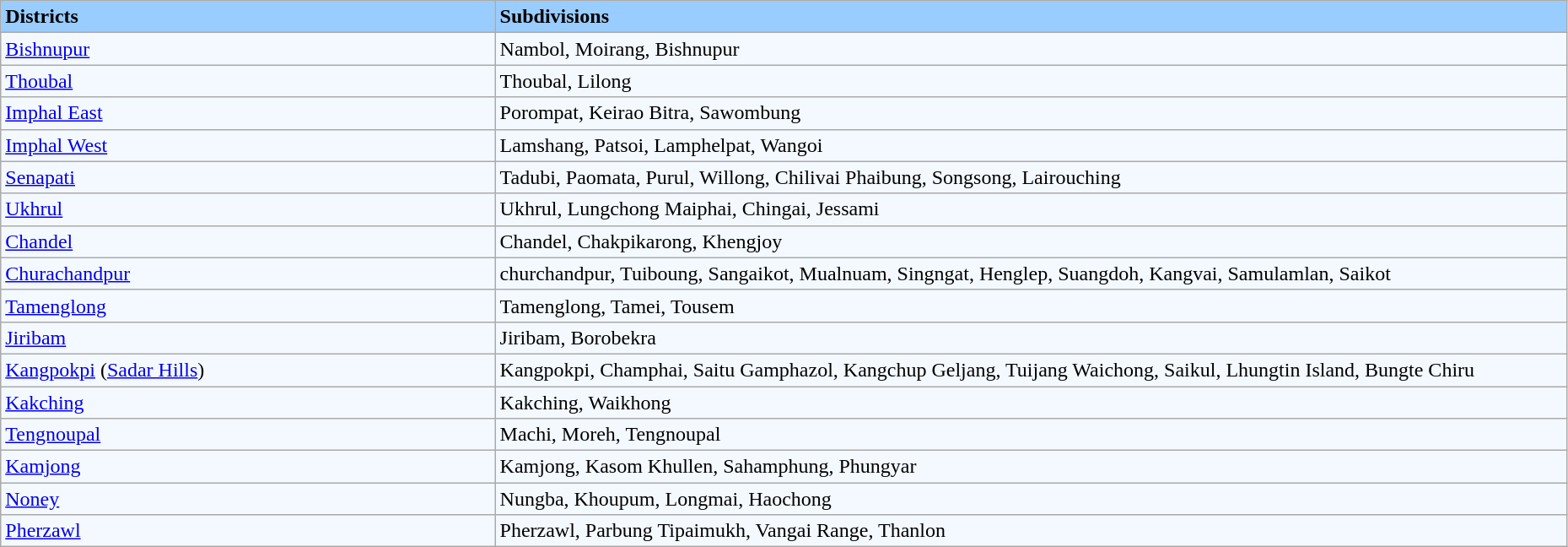<table class="wikitable sortable mw-collapsible" width="98%" style="border:1px solid black">
<tr bgcolor="#99ccff">
<td width="30%"><strong>Districts</strong></td>
<td width="65%"><strong>Subdivisions</strong></td>
</tr>
<tr bgcolor="#F4F9FF">
<td><a href='#'>Bishnupur</a></td>
<td>Nambol, Moirang, Bishnupur</td>
</tr>
<tr bgcolor="#F4F9FF">
<td><a href='#'>Thoubal</a></td>
<td>Thoubal, Lilong</td>
</tr>
<tr bgcolor="#F4F9FF">
<td><a href='#'>Imphal East</a></td>
<td>Porompat, Keirao Bitra, Sawombung</td>
</tr>
<tr bgcolor="#F4F9FF">
<td><a href='#'>Imphal West</a></td>
<td>Lamshang, Patsoi, Lamphelpat, Wangoi</td>
</tr>
<tr bgcolor="#F4F9FF">
<td><a href='#'>Senapati</a></td>
<td>Tadubi, Paomata, Purul, Willong, Chilivai Phaibung, Songsong, Lairouching</td>
</tr>
<tr bgcolor="#F4F9FF">
<td><a href='#'>Ukhrul</a></td>
<td>Ukhrul, Lungchong Maiphai, Chingai, Jessami</td>
</tr>
<tr bgcolor="#F4F9FF">
<td><a href='#'>Chandel</a></td>
<td>Chandel, Chakpikarong, Khengjoy</td>
</tr>
<tr bgcolor="#F4F9FF">
<td><a href='#'>Churachandpur</a></td>
<td>churchandpur, Tuiboung, Sangaikot, Mualnuam, Singngat, Henglep, Suangdoh, Kangvai, Samulamlan, Saikot</td>
</tr>
<tr bgcolor="#F4F9FF">
<td><a href='#'>Tamenglong</a></td>
<td>Tamenglong, Tamei, Tousem</td>
</tr>
<tr bgcolor="#F4F9FF">
<td><a href='#'>Jiribam</a></td>
<td>Jiribam, Borobekra</td>
</tr>
<tr bgcolor="#F4F9FF">
<td><a href='#'>Kangpokpi</a> (<a href='#'>Sadar Hills</a>)</td>
<td>Kangpokpi, Champhai, Saitu Gamphazol, Kangchup Geljang, Tuijang Waichong, Saikul, Lhungtin Island, Bungte Chiru</td>
</tr>
<tr bgcolor="#F4F9FF">
<td><a href='#'>Kakching</a></td>
<td>Kakching, Waikhong</td>
</tr>
<tr bgcolor="#F4F9FF">
<td><a href='#'>Tengnoupal</a></td>
<td>Machi, Moreh, Tengnoupal</td>
</tr>
<tr bgcolor="#F4F9FF">
<td><a href='#'>Kamjong</a></td>
<td>Kamjong, Kasom Khullen, Sahamphung, Phungyar</td>
</tr>
<tr bgcolor="#F4F9FF">
<td><a href='#'>Noney</a></td>
<td>Nungba, Khoupum, Longmai, Haochong</td>
</tr>
<tr bgcolor="#F4F9FF">
<td><a href='#'>Pherzawl</a></td>
<td>Pherzawl, Parbung Tipaimukh, Vangai Range, Thanlon</td>
</tr>
</table>
